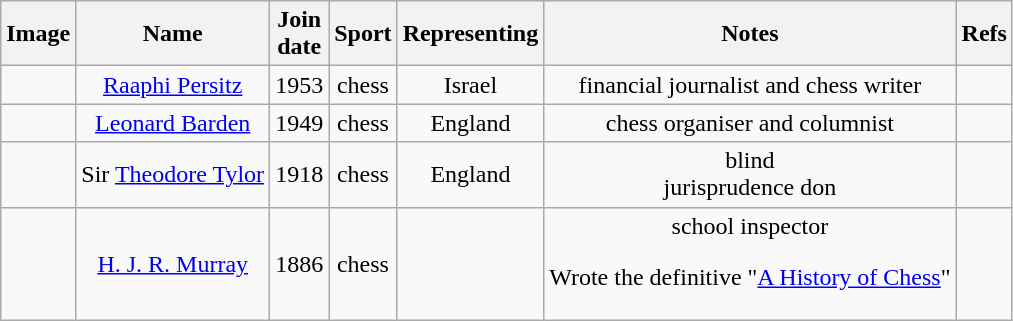<table class="wikitable sortable" style="text-align:center; border:none;">
<tr>
<th class="unsortable">Image</th>
<th>Name</th>
<th>Join<br>date</th>
<th>Sport</th>
<th>Representing</th>
<th>Notes</th>
<th>Refs</th>
</tr>
<tr>
<td></td>
<td><a href='#'>Raaphi Persitz</a></td>
<td>1953</td>
<td>chess</td>
<td>Israel</td>
<td>financial journalist and chess writer</td>
<td></td>
</tr>
<tr>
<td></td>
<td><a href='#'>Leonard Barden</a></td>
<td>1949</td>
<td>chess</td>
<td>England</td>
<td>chess organiser and columnist</td>
<td></td>
</tr>
<tr>
<td></td>
<td>Sir <a href='#'>Theodore Tylor</a></td>
<td>1918</td>
<td>chess</td>
<td>England</td>
<td>blind<br> jurisprudence don</td>
<td></td>
</tr>
<tr>
<td></td>
<td><a href='#'>H. J. R. Murray</a></td>
<td>1886</td>
<td>chess</td>
<td></td>
<td>school inspector<p>Wrote the definitive  "<a href='#'>A History of Chess</a>"</p></td>
<td></td>
</tr>
</table>
